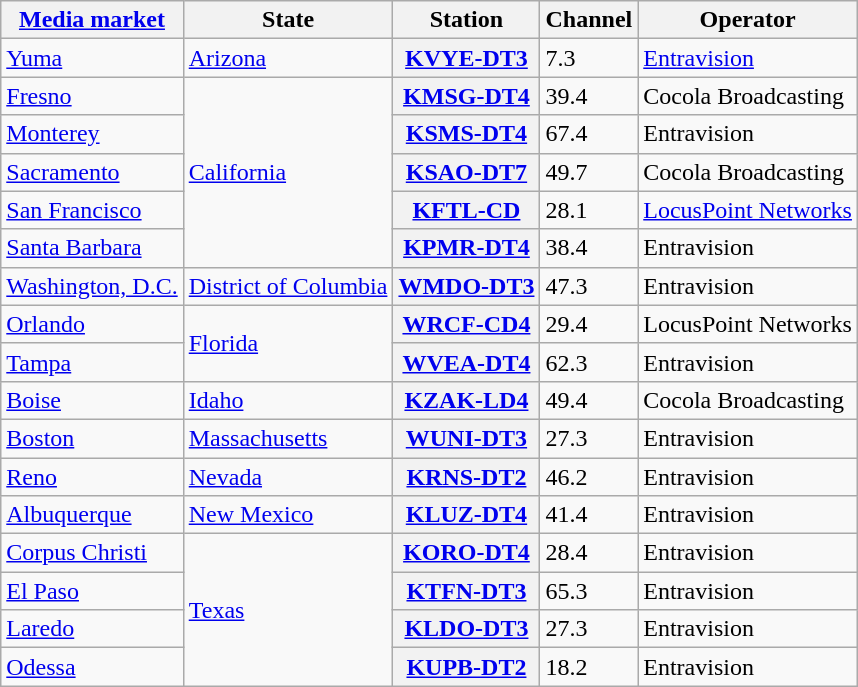<table class="wikitable sortable">
<tr>
<th scope="col"><a href='#'>Media market</a></th>
<th scope="col">State</th>
<th scope="col">Station</th>
<th scope="col">Channel</th>
<th scope="col">Operator</th>
</tr>
<tr>
<td><a href='#'>Yuma</a></td>
<td><a href='#'>Arizona</a></td>
<th scope="row"><a href='#'>KVYE-DT3</a></th>
<td>7.3</td>
<td><a href='#'>Entravision</a></td>
</tr>
<tr>
<td><a href='#'>Fresno</a></td>
<td rowspan="5"><a href='#'>California</a></td>
<th scope="row"><a href='#'>KMSG-DT4</a></th>
<td>39.4</td>
<td>Cocola Broadcasting</td>
</tr>
<tr>
<td><a href='#'>Monterey</a></td>
<th scope="row"><a href='#'>KSMS-DT4</a></th>
<td>67.4</td>
<td>Entravision</td>
</tr>
<tr>
<td><a href='#'>Sacramento</a></td>
<th scope="row"><a href='#'>KSAO-DT7</a></th>
<td>49.7</td>
<td>Cocola Broadcasting</td>
</tr>
<tr>
<td><a href='#'>San Francisco</a></td>
<th scope="row"><a href='#'>KFTL-CD</a></th>
<td>28.1</td>
<td><a href='#'>LocusPoint Networks</a></td>
</tr>
<tr>
<td><a href='#'>Santa Barbara</a></td>
<th scope="row"><a href='#'>KPMR-DT4</a></th>
<td>38.4</td>
<td>Entravision</td>
</tr>
<tr>
<td><a href='#'>Washington, D.C.</a></td>
<td><a href='#'>District of Columbia</a></td>
<th scope="row"><a href='#'>WMDO-DT3</a></th>
<td>47.3</td>
<td>Entravision</td>
</tr>
<tr>
<td><a href='#'>Orlando</a></td>
<td rowspan="2"><a href='#'>Florida</a></td>
<th scope="row"><a href='#'>WRCF-CD4</a></th>
<td>29.4</td>
<td>LocusPoint Networks</td>
</tr>
<tr>
<td><a href='#'>Tampa</a></td>
<th scope="row"><a href='#'>WVEA-DT4</a></th>
<td>62.3</td>
<td>Entravision</td>
</tr>
<tr>
<td><a href='#'>Boise</a></td>
<td><a href='#'>Idaho</a></td>
<th scope="row"><a href='#'>KZAK-LD4</a></th>
<td>49.4</td>
<td>Cocola Broadcasting</td>
</tr>
<tr>
<td><a href='#'>Boston</a></td>
<td><a href='#'>Massachusetts</a></td>
<th scope="row"><a href='#'>WUNI-DT3</a></th>
<td>27.3</td>
<td>Entravision</td>
</tr>
<tr>
<td><a href='#'>Reno</a></td>
<td><a href='#'>Nevada</a></td>
<th scope="row"><a href='#'>KRNS-DT2</a></th>
<td>46.2</td>
<td>Entravision</td>
</tr>
<tr>
<td><a href='#'>Albuquerque</a></td>
<td><a href='#'>New Mexico</a></td>
<th scope="row"><a href='#'>KLUZ-DT4</a></th>
<td>41.4</td>
<td>Entravision</td>
</tr>
<tr>
<td><a href='#'>Corpus Christi</a></td>
<td rowspan="4"><a href='#'>Texas</a></td>
<th scope="row"><a href='#'>KORO-DT4</a></th>
<td>28.4</td>
<td>Entravision</td>
</tr>
<tr>
<td><a href='#'>El Paso</a></td>
<th scope="row"><a href='#'>KTFN-DT3</a></th>
<td>65.3</td>
<td>Entravision</td>
</tr>
<tr>
<td><a href='#'>Laredo</a></td>
<th scope="row"><a href='#'>KLDO-DT3</a></th>
<td>27.3</td>
<td>Entravision</td>
</tr>
<tr>
<td><a href='#'>Odessa</a></td>
<th scope="row"><a href='#'>KUPB-DT2</a></th>
<td>18.2</td>
<td>Entravision</td>
</tr>
</table>
